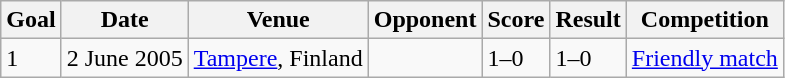<table class="wikitable">
<tr>
<th>Goal</th>
<th>Date</th>
<th>Venue</th>
<th>Opponent</th>
<th>Score</th>
<th>Result</th>
<th>Competition</th>
</tr>
<tr>
<td>1</td>
<td>2 June 2005</td>
<td><a href='#'>Tampere</a>, Finland</td>
<td></td>
<td>1–0</td>
<td>1–0</td>
<td><a href='#'>Friendly match</a></td>
</tr>
</table>
